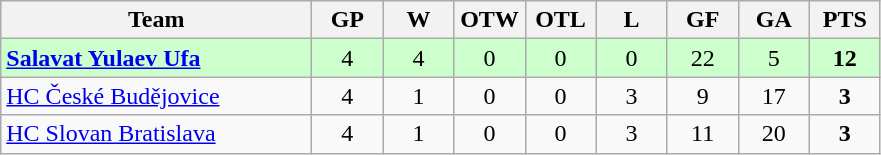<table class="wikitable">
<tr>
<th width=200>Team</th>
<th width=40>GP</th>
<th width=40>W</th>
<th width=40>OTW</th>
<th width=40>OTL</th>
<th width=40>L</th>
<th width=40>GF</th>
<th width=40>GA</th>
<th width=40>PTS</th>
</tr>
<tr bgcolor="#CCFFCC" align=center>
<td style="text-align:left;"><strong> <a href='#'>Salavat Yulaev Ufa</a></strong></td>
<td>4</td>
<td>4</td>
<td>0</td>
<td>0</td>
<td>0</td>
<td>22</td>
<td>5</td>
<td><strong>12</strong></td>
</tr>
<tr align=center>
<td style="text-align:left;"> <a href='#'>HC České Budějovice</a></td>
<td>4</td>
<td>1</td>
<td>0</td>
<td>0</td>
<td>3</td>
<td>9</td>
<td>17</td>
<td><strong>3</strong></td>
</tr>
<tr align=center>
<td style="text-align:left;"> <a href='#'>HC Slovan Bratislava</a></td>
<td>4</td>
<td>1</td>
<td>0</td>
<td>0</td>
<td>3</td>
<td>11</td>
<td>20</td>
<td><strong>3</strong></td>
</tr>
</table>
